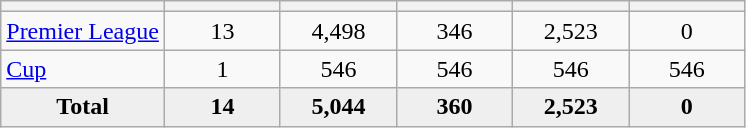<table class="wikitable" style="text-align: center;">
<tr>
<th></th>
<th style="width:70px;"></th>
<th style="width:70px;"></th>
<th style="width:70px;"></th>
<th style="width:70px;"></th>
<th style="width:70px;"></th>
</tr>
<tr>
<td align=left><a href='#'>Premier League</a></td>
<td>13</td>
<td>4,498</td>
<td>346</td>
<td>2,523</td>
<td>0</td>
</tr>
<tr>
<td align=left><a href='#'>Cup</a></td>
<td>1</td>
<td>546</td>
<td>546</td>
<td>546</td>
<td>546</td>
</tr>
<tr bgcolor="#EFEFEF">
<td><strong>Total</strong></td>
<td><strong>14</strong></td>
<td><strong>5,044</strong></td>
<td><strong>360</strong></td>
<td><strong>2,523</strong></td>
<td><strong>0</strong></td>
</tr>
</table>
